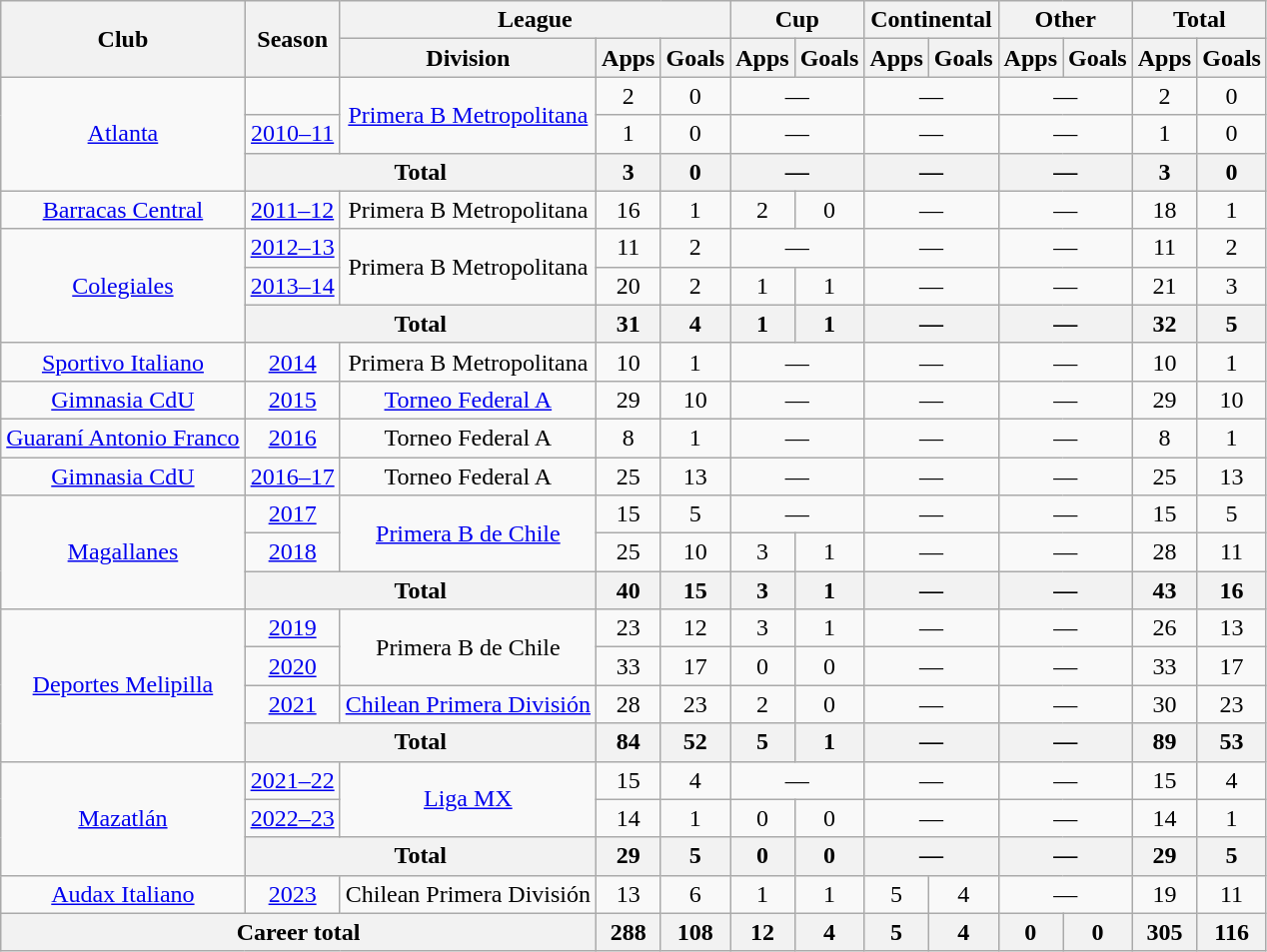<table class="wikitable" style="text-align: center;">
<tr>
<th rowspan="2">Club</th>
<th rowspan="2">Season</th>
<th colspan="3">League</th>
<th colspan="2">Cup</th>
<th colspan="2">Continental</th>
<th colspan="2">Other</th>
<th colspan="2">Total</th>
</tr>
<tr>
<th>Division</th>
<th>Apps</th>
<th>Goals</th>
<th>Apps</th>
<th>Goals</th>
<th>Apps</th>
<th>Goals</th>
<th>Apps</th>
<th>Goals</th>
<th>Apps</th>
<th>Goals</th>
</tr>
<tr>
<td rowspan="3"><a href='#'>Atlanta</a></td>
<td></td>
<td rowspan="2"><a href='#'>Primera B Metropolitana</a></td>
<td>2</td>
<td>0</td>
<td colspan=2>—</td>
<td colspan=2>—</td>
<td colspan=2>—</td>
<td>2</td>
<td>0</td>
</tr>
<tr>
<td><a href='#'>2010–11</a></td>
<td>1</td>
<td>0</td>
<td colspan=2>—</td>
<td colspan=2>—</td>
<td colspan=2>—</td>
<td>1</td>
<td>0</td>
</tr>
<tr>
<th colspan="2">Total</th>
<th>3</th>
<th>0</th>
<th colspan=2>—</th>
<th colspan=2>—</th>
<th colspan=2>—</th>
<th>3</th>
<th>0</th>
</tr>
<tr>
<td><a href='#'>Barracas Central</a></td>
<td><a href='#'>2011–12</a></td>
<td>Primera B Metropolitana</td>
<td>16</td>
<td>1</td>
<td>2</td>
<td>0</td>
<td colspan=2>—</td>
<td colspan=2>—</td>
<td>18</td>
<td>1</td>
</tr>
<tr>
<td rowspan="3"><a href='#'>Colegiales</a></td>
<td><a href='#'>2012–13</a></td>
<td rowspan="2">Primera B Metropolitana</td>
<td>11</td>
<td>2</td>
<td colspan=2>—</td>
<td colspan=2>—</td>
<td colspan=2>—</td>
<td>11</td>
<td>2</td>
</tr>
<tr>
<td><a href='#'>2013–14</a></td>
<td>20</td>
<td>2</td>
<td>1</td>
<td>1</td>
<td colspan=2>—</td>
<td colspan=2>—</td>
<td>21</td>
<td>3</td>
</tr>
<tr>
<th colspan="2">Total</th>
<th>31</th>
<th>4</th>
<th>1</th>
<th>1</th>
<th colspan=2>—</th>
<th colspan=2>—</th>
<th>32</th>
<th>5</th>
</tr>
<tr>
<td><a href='#'>Sportivo Italiano</a></td>
<td><a href='#'>2014</a></td>
<td>Primera B Metropolitana</td>
<td>10</td>
<td>1</td>
<td colspan=2>—</td>
<td colspan=2>—</td>
<td colspan=2>—</td>
<td>10</td>
<td>1</td>
</tr>
<tr>
<td><a href='#'>Gimnasia CdU</a></td>
<td><a href='#'>2015</a></td>
<td><a href='#'>Torneo Federal A</a></td>
<td>29</td>
<td>10</td>
<td colspan=2>—</td>
<td colspan=2>—</td>
<td colspan=2>—</td>
<td>29</td>
<td>10</td>
</tr>
<tr>
<td><a href='#'>Guaraní Antonio Franco</a></td>
<td><a href='#'>2016</a></td>
<td>Torneo Federal A</td>
<td>8</td>
<td>1</td>
<td colspan=2>—</td>
<td colspan=2>—</td>
<td colspan=2>—</td>
<td>8</td>
<td>1</td>
</tr>
<tr>
<td><a href='#'>Gimnasia CdU</a></td>
<td><a href='#'>2016–17</a></td>
<td>Torneo Federal A</td>
<td>25</td>
<td>13</td>
<td colspan=2>—</td>
<td colspan=2>—</td>
<td colspan=2>—</td>
<td>25</td>
<td>13</td>
</tr>
<tr>
<td rowspan="3"><a href='#'>Magallanes</a></td>
<td><a href='#'>2017</a></td>
<td rowspan="2"><a href='#'>Primera B de Chile</a></td>
<td>15</td>
<td>5</td>
<td colspan=2>—</td>
<td colspan=2>—</td>
<td colspan=2>—</td>
<td>15</td>
<td>5</td>
</tr>
<tr>
<td><a href='#'>2018</a></td>
<td>25</td>
<td>10</td>
<td>3</td>
<td>1</td>
<td colspan=2>—</td>
<td colspan=2>—</td>
<td>28</td>
<td>11</td>
</tr>
<tr>
<th colspan="2">Total</th>
<th>40</th>
<th>15</th>
<th>3</th>
<th>1</th>
<th colspan=2>—</th>
<th colspan=2>—</th>
<th>43</th>
<th>16</th>
</tr>
<tr>
<td rowspan="4"><a href='#'>Deportes Melipilla</a></td>
<td><a href='#'>2019</a></td>
<td rowspan="2">Primera B de Chile</td>
<td>23</td>
<td>12</td>
<td>3</td>
<td>1</td>
<td colspan=2>—</td>
<td colspan=2>—</td>
<td>26</td>
<td>13</td>
</tr>
<tr>
<td><a href='#'>2020</a></td>
<td>33</td>
<td>17</td>
<td>0</td>
<td>0</td>
<td colspan=2>—</td>
<td colspan=2>—</td>
<td>33</td>
<td>17</td>
</tr>
<tr>
<td><a href='#'>2021</a></td>
<td><a href='#'>Chilean Primera División</a></td>
<td>28</td>
<td>23</td>
<td>2</td>
<td>0</td>
<td colspan=2>—</td>
<td colspan=2>—</td>
<td>30</td>
<td>23</td>
</tr>
<tr>
<th colspan="2">Total</th>
<th>84</th>
<th>52</th>
<th>5</th>
<th>1</th>
<th colspan=2>—</th>
<th colspan=2>—</th>
<th>89</th>
<th>53</th>
</tr>
<tr>
<td rowspan="3"><a href='#'>Mazatlán</a></td>
<td><a href='#'>2021–22</a></td>
<td rowspan="2"><a href='#'>Liga MX</a></td>
<td>15</td>
<td>4</td>
<td colspan=2>—</td>
<td colspan=2>—</td>
<td colspan=2>—</td>
<td>15</td>
<td>4</td>
</tr>
<tr>
<td><a href='#'>2022–23</a></td>
<td>14</td>
<td>1</td>
<td>0</td>
<td>0</td>
<td colspan=2>—</td>
<td colspan=2>—</td>
<td>14</td>
<td>1</td>
</tr>
<tr>
<th colspan="2">Total</th>
<th>29</th>
<th>5</th>
<th>0</th>
<th>0</th>
<th colspan=2>—</th>
<th colspan=2>—</th>
<th>29</th>
<th>5</th>
</tr>
<tr>
<td><a href='#'>Audax Italiano</a></td>
<td><a href='#'>2023</a></td>
<td>Chilean Primera División</td>
<td>13</td>
<td>6</td>
<td>1</td>
<td>1</td>
<td>5</td>
<td>4</td>
<td colspan=2>—</td>
<td>19</td>
<td>11</td>
</tr>
<tr>
<th colspan="3">Career total</th>
<th>288</th>
<th>108</th>
<th>12</th>
<th>4</th>
<th>5</th>
<th>4</th>
<th>0</th>
<th>0</th>
<th>305</th>
<th>116</th>
</tr>
</table>
